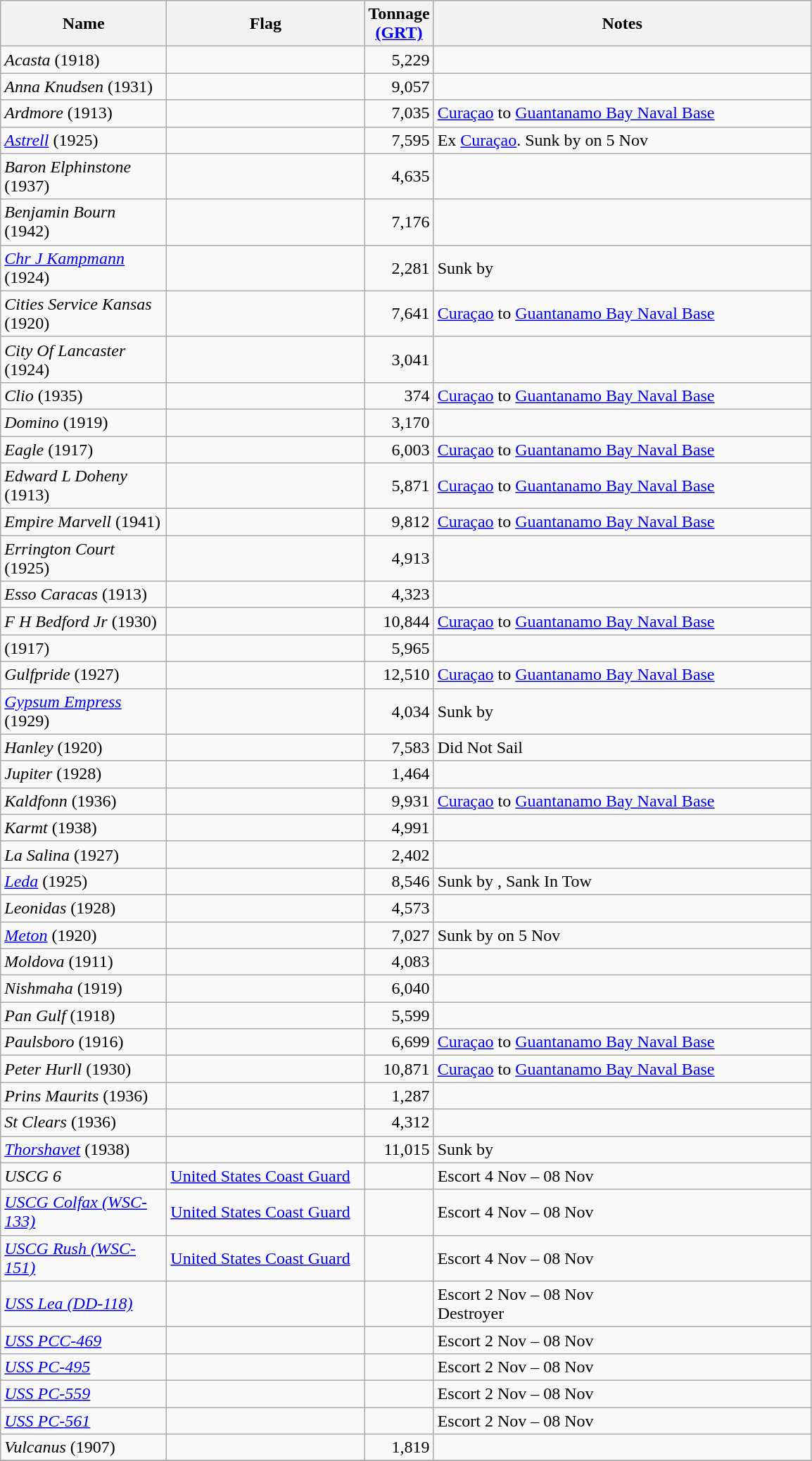<table class="wikitable sortable">
<tr>
<th scope="col" width="150px">Name</th>
<th scope="col" width="180px">Flag</th>
<th scope="col" width="30px">Tonnage <a href='#'>(GRT)</a></th>
<th scope="col" width="350px">Notes</th>
</tr>
<tr>
<td align="left"><em>Acasta</em> (1918)</td>
<td align="left"></td>
<td align="right">5,229</td>
<td align="left"></td>
</tr>
<tr>
<td align="left"><em>Anna Knudsen</em> (1931)</td>
<td align="left"></td>
<td align="right">9,057</td>
<td align="left"></td>
</tr>
<tr>
<td align="left"><em>Ardmore</em> (1913)</td>
<td align="left"></td>
<td align="right">7,035</td>
<td align="left"><a href='#'>Curaçao</a> to <a href='#'>Guantanamo Bay Naval Base</a></td>
</tr>
<tr>
<td align="left"><em><a href='#'>Astrell</a></em> (1925)</td>
<td align="left"></td>
<td align="right">7,595</td>
<td align="left">Ex <a href='#'>Curaçao</a>. Sunk by  on 5 Nov</td>
</tr>
<tr>
<td align="left"><em>Baron Elphinstone</em> (1937)</td>
<td align="left"></td>
<td align="right">4,635</td>
<td align="left"></td>
</tr>
<tr>
<td align="left"><em>Benjamin Bourn</em> (1942)</td>
<td align="left"></td>
<td align="right">7,176</td>
<td align="left"></td>
</tr>
<tr>
<td align="left"><em><a href='#'>Chr J Kampmann</a></em> (1924)</td>
<td align="left"></td>
<td align="right">2,281</td>
<td align="left">Sunk by </td>
</tr>
<tr>
<td align="left"><em>Cities Service Kansas</em> (1920)</td>
<td align="left"></td>
<td align="right">7,641</td>
<td align="left"><a href='#'>Curaçao</a> to <a href='#'>Guantanamo Bay Naval Base</a></td>
</tr>
<tr>
<td align="left"><em>City Of Lancaster</em> (1924)</td>
<td align="left"></td>
<td align="right">3,041</td>
<td align="left"></td>
</tr>
<tr>
<td align="left"><em>Clio</em> (1935)</td>
<td align="left"></td>
<td align="right">374</td>
<td align="left"><a href='#'>Curaçao</a> to <a href='#'>Guantanamo Bay Naval Base</a></td>
</tr>
<tr>
<td align="left"><em>Domino</em> (1919)</td>
<td align="left"></td>
<td align="right">3,170</td>
<td align="left"></td>
</tr>
<tr>
<td align="left"><em>Eagle</em> (1917)</td>
<td align="left"></td>
<td align="right">6,003</td>
<td align="left"><a href='#'>Curaçao</a> to <a href='#'>Guantanamo Bay Naval Base</a></td>
</tr>
<tr>
<td align="left"><em>Edward L Doheny</em> (1913)</td>
<td align="left"></td>
<td align="right">5,871</td>
<td align="left"><a href='#'>Curaçao</a> to <a href='#'>Guantanamo Bay Naval Base</a></td>
</tr>
<tr>
<td align="left"><em>Empire Marvell</em> (1941)</td>
<td align="left"></td>
<td align="right">9,812</td>
<td align="left"><a href='#'>Curaçao</a> to <a href='#'>Guantanamo Bay Naval Base</a></td>
</tr>
<tr>
<td align="left"><em>Errington Court</em> (1925)</td>
<td align="left"></td>
<td align="right">4,913</td>
<td align="left"></td>
</tr>
<tr>
<td align="left"><em>Esso Caracas</em> (1913)</td>
<td align="left"></td>
<td align="right">4,323</td>
<td align="left"></td>
</tr>
<tr>
<td align="left"><em>F H Bedford Jr</em> (1930)</td>
<td align="left"></td>
<td align="right">10,844</td>
<td align="left"><a href='#'>Curaçao</a> to <a href='#'>Guantanamo Bay Naval Base</a></td>
</tr>
<tr>
<td align="left"> (1917)</td>
<td align="left"></td>
<td align="right">5,965</td>
<td align="left"></td>
</tr>
<tr>
<td align="left"><em>Gulfpride</em> (1927)</td>
<td align="left"></td>
<td align="right">12,510</td>
<td align="left"><a href='#'>Curaçao</a> to <a href='#'>Guantanamo Bay Naval Base</a></td>
</tr>
<tr>
<td align="left"><em><a href='#'>Gypsum Empress</a></em> (1929)</td>
<td align="left"></td>
<td align="right">4,034</td>
<td align="left">Sunk by </td>
</tr>
<tr>
<td align="left"><em>Hanley</em> (1920)</td>
<td align="left"></td>
<td align="right">7,583</td>
<td align="left">Did Not Sail</td>
</tr>
<tr>
<td align="left"><em>Jupiter</em> (1928)</td>
<td align="left"></td>
<td align="right">1,464</td>
<td align="left"></td>
</tr>
<tr>
<td align="left"><em>Kaldfonn</em> (1936)</td>
<td align="left"></td>
<td align="right">9,931</td>
<td align="left"><a href='#'>Curaçao</a> to <a href='#'>Guantanamo Bay Naval Base</a></td>
</tr>
<tr>
<td align="left"><em>Karmt</em> (1938)</td>
<td align="left"></td>
<td align="right">4,991</td>
<td align="left"></td>
</tr>
<tr>
<td align="left"><em>La Salina</em> (1927)</td>
<td align="left"></td>
<td align="right">2,402</td>
<td align="left"></td>
</tr>
<tr>
<td align="left"><em><a href='#'>Leda</a></em> (1925)</td>
<td align="left"></td>
<td align="right">8,546</td>
<td align="left">Sunk by , Sank In Tow</td>
</tr>
<tr>
<td align="left"><em>Leonidas</em> (1928)</td>
<td align="left"></td>
<td align="right">4,573</td>
<td align="left"></td>
</tr>
<tr>
<td align="left"><em><a href='#'>Meton</a></em> (1920)</td>
<td align="left"></td>
<td align="right">7,027</td>
<td align="left">Sunk by  on 5 Nov</td>
</tr>
<tr>
<td align="left"><em>Moldova</em> (1911)</td>
<td align="left"></td>
<td align="right">4,083</td>
<td align="left"></td>
</tr>
<tr>
<td align="left"><em>Nishmaha</em> (1919)</td>
<td align="left"></td>
<td align="right">6,040</td>
<td align="left"></td>
</tr>
<tr>
<td align="left"><em>Pan Gulf</em> (1918)</td>
<td align="left"></td>
<td align="right">5,599</td>
<td align="left"></td>
</tr>
<tr>
<td align="left"><em>Paulsboro</em> (1916)</td>
<td align="left"></td>
<td align="right">6,699</td>
<td align="left"><a href='#'>Curaçao</a> to <a href='#'>Guantanamo Bay Naval Base</a></td>
</tr>
<tr>
<td align="left"><em>Peter Hurll</em> (1930)</td>
<td align="left"></td>
<td align="right">10,871</td>
<td align="left"><a href='#'>Curaçao</a> to <a href='#'>Guantanamo Bay Naval Base</a></td>
</tr>
<tr>
<td align="left"><em>Prins Maurits</em> (1936)</td>
<td align="left"></td>
<td align="right">1,287</td>
<td align="left"></td>
</tr>
<tr>
<td align="left"><em>St Clears</em> (1936)</td>
<td align="left"></td>
<td align="right">4,312</td>
<td align="left"></td>
</tr>
<tr>
<td align="left"><em><a href='#'>Thorshavet</a></em> (1938)</td>
<td align="left"></td>
<td align="right">11,015</td>
<td align="left">Sunk by </td>
</tr>
<tr>
<td align="left"><em>USCG 6</em></td>
<td align="left"> <a href='#'>United States Coast Guard</a></td>
<td align="right"></td>
<td align="left">Escort 4 Nov – 08 Nov</td>
</tr>
<tr>
<td align="left"><em><a href='#'>USCG Colfax (WSC-133)</a></em></td>
<td align="left"> <a href='#'>United States Coast Guard</a></td>
<td align="right"></td>
<td align="left">Escort 4 Nov – 08 Nov</td>
</tr>
<tr>
<td align="left"><em><a href='#'>USCG Rush (WSC-151)</a></em></td>
<td align="left"> <a href='#'>United States Coast Guard</a></td>
<td align="right"></td>
<td align="left">Escort 4 Nov – 08 Nov</td>
</tr>
<tr>
<td align="left"><em><a href='#'>USS Lea (DD-118)</a></em></td>
<td align="left"></td>
<td align="right"></td>
<td align="left">Escort 2 Nov – 08 Nov<br>Destroyer</td>
</tr>
<tr>
<td align="left"><em><a href='#'>USS PCC-469</a></em></td>
<td align="left"></td>
<td align="right"></td>
<td align="left">Escort 2 Nov – 08 Nov</td>
</tr>
<tr>
<td align="left"><em><a href='#'>USS PC-495</a></em></td>
<td align="left"></td>
<td align="right"></td>
<td align="left">Escort 2 Nov – 08 Nov</td>
</tr>
<tr>
<td align="left"><em><a href='#'>USS PC-559</a></em></td>
<td align="left"></td>
<td align="right"></td>
<td align="left">Escort 2 Nov – 08 Nov</td>
</tr>
<tr>
<td align="left"><em><a href='#'>USS PC-561</a></em></td>
<td align="left"></td>
<td align="right"></td>
<td align="left">Escort 2 Nov – 08 Nov</td>
</tr>
<tr>
<td align="left"><em>Vulcanus</em> (1907)</td>
<td align="left"></td>
<td align="right">1,819</td>
<td align="left"></td>
</tr>
<tr>
</tr>
</table>
